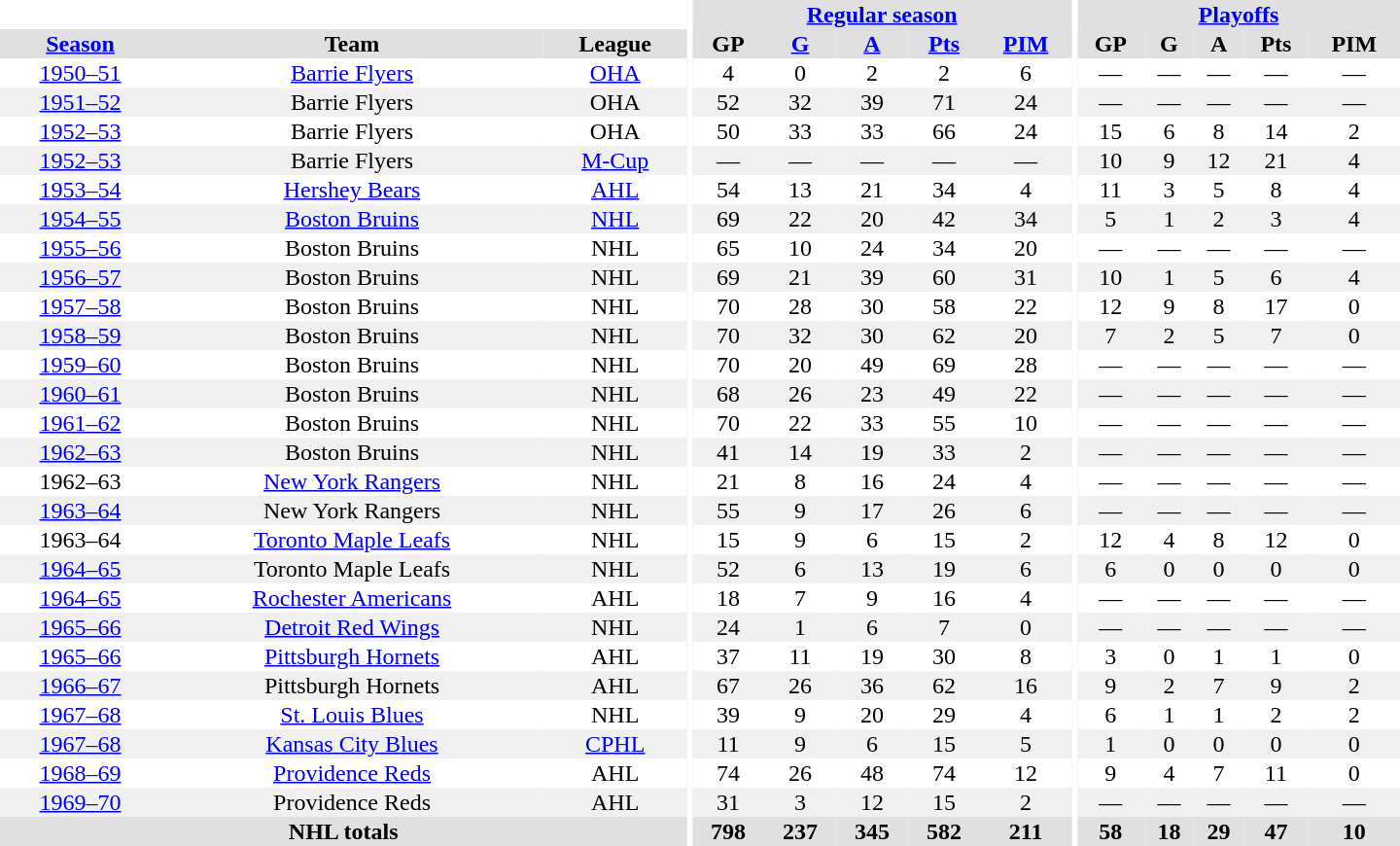<table border="0" cellpadding="1" cellspacing="0" style="text-align:center; width:60em">
<tr bgcolor="#e0e0e0">
<th colspan="3" bgcolor="#ffffff"></th>
<th rowspan="100" bgcolor="#ffffff"></th>
<th colspan="5"><a href='#'>Regular season</a></th>
<th rowspan="100" bgcolor="#ffffff"></th>
<th colspan="5"><a href='#'>Playoffs</a></th>
</tr>
<tr bgcolor="#e0e0e0">
<th><a href='#'>Season</a></th>
<th>Team</th>
<th>League</th>
<th>GP</th>
<th><a href='#'>G</a></th>
<th><a href='#'>A</a></th>
<th><a href='#'>Pts</a></th>
<th><a href='#'>PIM</a></th>
<th>GP</th>
<th>G</th>
<th>A</th>
<th>Pts</th>
<th>PIM</th>
</tr>
<tr>
<td><a href='#'>1950–51</a></td>
<td><a href='#'>Barrie Flyers</a></td>
<td><a href='#'>OHA</a></td>
<td>4</td>
<td>0</td>
<td>2</td>
<td>2</td>
<td>6</td>
<td>—</td>
<td>—</td>
<td>—</td>
<td>—</td>
<td>—</td>
</tr>
<tr bgcolor="#f0f0f0">
<td><a href='#'>1951–52</a></td>
<td>Barrie Flyers</td>
<td>OHA</td>
<td>52</td>
<td>32</td>
<td>39</td>
<td>71</td>
<td>24</td>
<td>—</td>
<td>—</td>
<td>—</td>
<td>—</td>
<td>—</td>
</tr>
<tr>
<td><a href='#'>1952–53</a></td>
<td>Barrie Flyers</td>
<td>OHA</td>
<td>50</td>
<td>33</td>
<td>33</td>
<td>66</td>
<td>24</td>
<td>15</td>
<td>6</td>
<td>8</td>
<td>14</td>
<td>2</td>
</tr>
<tr bgcolor="#f0f0f0">
<td><a href='#'>1952–53</a></td>
<td>Barrie Flyers</td>
<td><a href='#'>M-Cup</a></td>
<td>—</td>
<td>—</td>
<td>—</td>
<td>—</td>
<td>—</td>
<td>10</td>
<td>9</td>
<td>12</td>
<td>21</td>
<td>4</td>
</tr>
<tr>
<td><a href='#'>1953–54</a></td>
<td><a href='#'>Hershey Bears</a></td>
<td><a href='#'>AHL</a></td>
<td>54</td>
<td>13</td>
<td>21</td>
<td>34</td>
<td>4</td>
<td>11</td>
<td>3</td>
<td>5</td>
<td>8</td>
<td>4</td>
</tr>
<tr bgcolor="#f0f0f0">
<td><a href='#'>1954–55</a></td>
<td><a href='#'>Boston Bruins</a></td>
<td><a href='#'>NHL</a></td>
<td>69</td>
<td>22</td>
<td>20</td>
<td>42</td>
<td>34</td>
<td>5</td>
<td>1</td>
<td>2</td>
<td>3</td>
<td>4</td>
</tr>
<tr>
<td><a href='#'>1955–56</a></td>
<td>Boston Bruins</td>
<td>NHL</td>
<td>65</td>
<td>10</td>
<td>24</td>
<td>34</td>
<td>20</td>
<td>—</td>
<td>—</td>
<td>—</td>
<td>—</td>
<td>—</td>
</tr>
<tr bgcolor="#f0f0f0">
<td><a href='#'>1956–57</a></td>
<td>Boston Bruins</td>
<td>NHL</td>
<td>69</td>
<td>21</td>
<td>39</td>
<td>60</td>
<td>31</td>
<td>10</td>
<td>1</td>
<td>5</td>
<td>6</td>
<td>4</td>
</tr>
<tr>
<td><a href='#'>1957–58</a></td>
<td>Boston Bruins</td>
<td>NHL</td>
<td>70</td>
<td>28</td>
<td>30</td>
<td>58</td>
<td>22</td>
<td>12</td>
<td>9</td>
<td>8</td>
<td>17</td>
<td>0</td>
</tr>
<tr bgcolor="#f0f0f0">
<td><a href='#'>1958–59</a></td>
<td>Boston Bruins</td>
<td>NHL</td>
<td>70</td>
<td>32</td>
<td>30</td>
<td>62</td>
<td>20</td>
<td>7</td>
<td>2</td>
<td>5</td>
<td>7</td>
<td>0</td>
</tr>
<tr>
<td><a href='#'>1959–60</a></td>
<td>Boston Bruins</td>
<td>NHL</td>
<td>70</td>
<td>20</td>
<td>49</td>
<td>69</td>
<td>28</td>
<td>—</td>
<td>—</td>
<td>—</td>
<td>—</td>
<td>—</td>
</tr>
<tr bgcolor="#f0f0f0">
<td><a href='#'>1960–61</a></td>
<td>Boston Bruins</td>
<td>NHL</td>
<td>68</td>
<td>26</td>
<td>23</td>
<td>49</td>
<td>22</td>
<td>—</td>
<td>—</td>
<td>—</td>
<td>—</td>
<td>—</td>
</tr>
<tr>
<td><a href='#'>1961–62</a></td>
<td>Boston Bruins</td>
<td>NHL</td>
<td>70</td>
<td>22</td>
<td>33</td>
<td>55</td>
<td>10</td>
<td>—</td>
<td>—</td>
<td>—</td>
<td>—</td>
<td>—</td>
</tr>
<tr bgcolor="#f0f0f0">
<td><a href='#'>1962–63</a></td>
<td>Boston Bruins</td>
<td>NHL</td>
<td>41</td>
<td>14</td>
<td>19</td>
<td>33</td>
<td>2</td>
<td>—</td>
<td>—</td>
<td>—</td>
<td>—</td>
<td>—</td>
</tr>
<tr>
<td>1962–63</td>
<td><a href='#'>New York Rangers</a></td>
<td>NHL</td>
<td>21</td>
<td>8</td>
<td>16</td>
<td>24</td>
<td>4</td>
<td>—</td>
<td>—</td>
<td>—</td>
<td>—</td>
<td>—</td>
</tr>
<tr bgcolor="#f0f0f0">
<td><a href='#'>1963–64</a></td>
<td>New York Rangers</td>
<td>NHL</td>
<td>55</td>
<td>9</td>
<td>17</td>
<td>26</td>
<td>6</td>
<td>—</td>
<td>—</td>
<td>—</td>
<td>—</td>
<td>—</td>
</tr>
<tr>
<td>1963–64</td>
<td><a href='#'>Toronto Maple Leafs</a></td>
<td>NHL</td>
<td>15</td>
<td>9</td>
<td>6</td>
<td>15</td>
<td>2</td>
<td>12</td>
<td>4</td>
<td>8</td>
<td>12</td>
<td>0</td>
</tr>
<tr bgcolor="#f0f0f0">
<td><a href='#'>1964–65</a></td>
<td>Toronto Maple Leafs</td>
<td>NHL</td>
<td>52</td>
<td>6</td>
<td>13</td>
<td>19</td>
<td>6</td>
<td>6</td>
<td>0</td>
<td>0</td>
<td>0</td>
<td>0</td>
</tr>
<tr>
<td><a href='#'>1964–65</a></td>
<td><a href='#'>Rochester Americans</a></td>
<td>AHL</td>
<td>18</td>
<td>7</td>
<td>9</td>
<td>16</td>
<td>4</td>
<td>—</td>
<td>—</td>
<td>—</td>
<td>—</td>
<td>—</td>
</tr>
<tr bgcolor="#f0f0f0">
<td><a href='#'>1965–66</a></td>
<td><a href='#'>Detroit Red Wings</a></td>
<td>NHL</td>
<td>24</td>
<td>1</td>
<td>6</td>
<td>7</td>
<td>0</td>
<td>—</td>
<td>—</td>
<td>—</td>
<td>—</td>
<td>—</td>
</tr>
<tr>
<td><a href='#'>1965–66</a></td>
<td><a href='#'>Pittsburgh Hornets</a></td>
<td>AHL</td>
<td>37</td>
<td>11</td>
<td>19</td>
<td>30</td>
<td>8</td>
<td>3</td>
<td>0</td>
<td>1</td>
<td>1</td>
<td>0</td>
</tr>
<tr bgcolor="#f0f0f0">
<td><a href='#'>1966–67</a></td>
<td>Pittsburgh Hornets</td>
<td>AHL</td>
<td>67</td>
<td>26</td>
<td>36</td>
<td>62</td>
<td>16</td>
<td>9</td>
<td>2</td>
<td>7</td>
<td>9</td>
<td>2</td>
</tr>
<tr>
<td><a href='#'>1967–68</a></td>
<td><a href='#'>St. Louis Blues</a></td>
<td>NHL</td>
<td>39</td>
<td>9</td>
<td>20</td>
<td>29</td>
<td>4</td>
<td>6</td>
<td>1</td>
<td>1</td>
<td>2</td>
<td>2</td>
</tr>
<tr bgcolor="#f0f0f0">
<td><a href='#'>1967–68</a></td>
<td><a href='#'>Kansas City Blues</a></td>
<td><a href='#'>CPHL</a></td>
<td>11</td>
<td>9</td>
<td>6</td>
<td>15</td>
<td>5</td>
<td>1</td>
<td>0</td>
<td>0</td>
<td>0</td>
<td>0</td>
</tr>
<tr>
<td><a href='#'>1968–69</a></td>
<td><a href='#'>Providence Reds</a></td>
<td>AHL</td>
<td>74</td>
<td>26</td>
<td>48</td>
<td>74</td>
<td>12</td>
<td>9</td>
<td>4</td>
<td>7</td>
<td>11</td>
<td>0</td>
</tr>
<tr bgcolor="#f0f0f0">
<td><a href='#'>1969–70</a></td>
<td>Providence Reds</td>
<td>AHL</td>
<td>31</td>
<td>3</td>
<td>12</td>
<td>15</td>
<td>2</td>
<td>—</td>
<td>—</td>
<td>—</td>
<td>—</td>
<td>—</td>
</tr>
<tr bgcolor="#e0e0e0">
<th colspan="3">NHL totals</th>
<th>798</th>
<th>237</th>
<th>345</th>
<th>582</th>
<th>211</th>
<th>58</th>
<th>18</th>
<th>29</th>
<th>47</th>
<th>10</th>
</tr>
</table>
